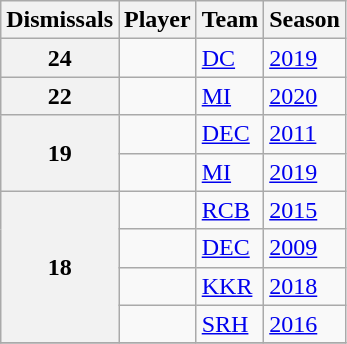<table class="wikitable">
<tr>
<th>Dismissals</th>
<th>Player</th>
<th>Team</th>
<th>Season</th>
</tr>
<tr>
<th>24</th>
<td></td>
<td><a href='#'>DC</a></td>
<td><a href='#'>2019</a></td>
</tr>
<tr>
<th>22</th>
<td></td>
<td><a href='#'>MI</a></td>
<td><a href='#'>2020</a></td>
</tr>
<tr>
<th rowspan=2>19</th>
<td></td>
<td><a href='#'>DEC</a></td>
<td><a href='#'>2011</a></td>
</tr>
<tr>
<td></td>
<td><a href='#'>MI</a></td>
<td><a href='#'>2019</a></td>
</tr>
<tr>
<th rowspan=4>18</th>
<td></td>
<td><a href='#'>RCB</a></td>
<td><a href='#'>2015</a></td>
</tr>
<tr>
<td></td>
<td><a href='#'>DEC</a></td>
<td><a href='#'>2009</a></td>
</tr>
<tr>
<td></td>
<td><a href='#'>KKR</a></td>
<td><a href='#'>2018</a></td>
</tr>
<tr>
<td></td>
<td><a href='#'>SRH</a></td>
<td><a href='#'>2016</a></td>
</tr>
<tr>
</tr>
</table>
